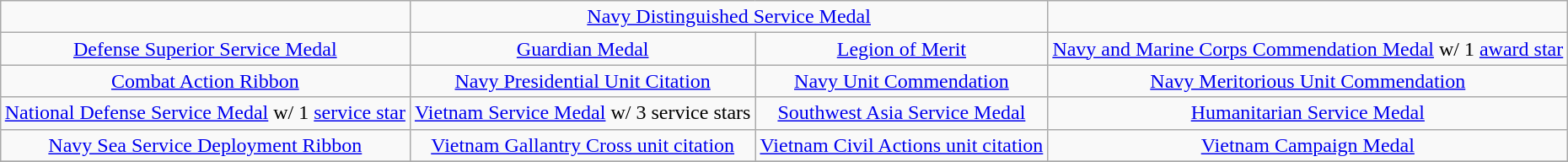<table class="wikitable" style="margin:1em auto; text-align:center;">
<tr>
<td></td>
<td colspan="2"><a href='#'>Navy Distinguished Service Medal</a></td>
<td></td>
</tr>
<tr>
<td><a href='#'>Defense Superior Service Medal</a></td>
<td><a href='#'>Guardian Medal</a></td>
<td><a href='#'>Legion of Merit</a></td>
<td><a href='#'>Navy and Marine Corps Commendation Medal</a> w/ 1 <a href='#'>award star</a></td>
</tr>
<tr>
<td><a href='#'>Combat Action Ribbon</a></td>
<td><a href='#'>Navy Presidential Unit Citation</a></td>
<td><a href='#'>Navy Unit Commendation</a></td>
<td><a href='#'>Navy Meritorious Unit Commendation</a></td>
</tr>
<tr>
<td><a href='#'>National Defense Service Medal</a> w/ 1 <a href='#'>service star</a></td>
<td><a href='#'>Vietnam Service Medal</a> w/ 3 service stars</td>
<td><a href='#'>Southwest Asia Service Medal</a></td>
<td><a href='#'>Humanitarian Service Medal</a></td>
</tr>
<tr>
<td><a href='#'>Navy Sea Service Deployment Ribbon</a></td>
<td><a href='#'>Vietnam Gallantry Cross unit citation</a></td>
<td><a href='#'>Vietnam Civil Actions unit citation</a></td>
<td><a href='#'>Vietnam Campaign Medal</a></td>
</tr>
<tr>
</tr>
</table>
